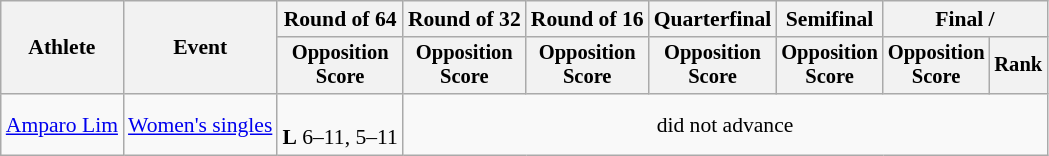<table class=wikitable style=font-size:90%;text-align:center>
<tr>
<th rowspan=2>Athlete</th>
<th rowspan=2>Event</th>
<th>Round of 64</th>
<th>Round of 32</th>
<th>Round of 16</th>
<th>Quarterfinal</th>
<th>Semifinal</th>
<th colspan=2>Final / </th>
</tr>
<tr style=font-size:95%>
<th>Opposition<br>Score</th>
<th>Opposition<br>Score</th>
<th>Opposition<br>Score</th>
<th>Opposition<br>Score</th>
<th>Opposition<br>Score</th>
<th>Opposition<br>Score</th>
<th>Rank</th>
</tr>
<tr>
<td align=left><a href='#'>Amparo Lim</a></td>
<td align=left><a href='#'>Women's singles</a></td>
<td><br><strong>L</strong> 6–11, 5–11</td>
<td colspan=6>did not advance</td>
</tr>
</table>
